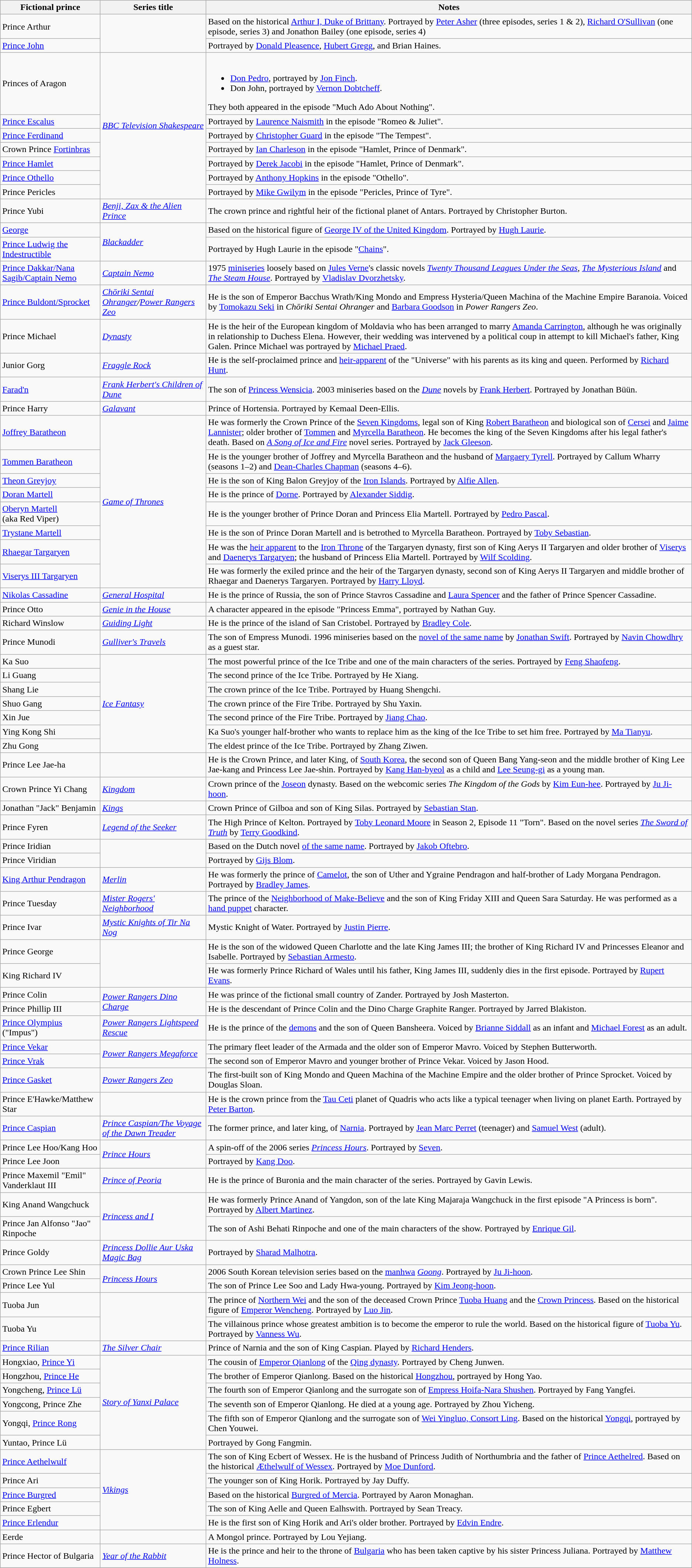<table class="wikitable sortable">
<tr>
<th>Fictional prince</th>
<th>Series title</th>
<th class="unsortable">Notes</th>
</tr>
<tr>
<td>Prince Arthur</td>
<td rowspan="2"><em></em></td>
<td>Based on the historical <a href='#'>Arthur I, Duke of Brittany</a>. Portrayed by <a href='#'>Peter Asher</a> (three episodes, series 1 & 2), <a href='#'>Richard O'Sullivan</a> (one episode, series 3) and Jonathon Bailey (one episode, series 4)</td>
</tr>
<tr>
<td><a href='#'>Prince John</a></td>
<td>Portrayed by <a href='#'>Donald Pleasence</a>, <a href='#'>Hubert Gregg</a>, and Brian Haines.</td>
</tr>
<tr>
<td>Princes of Aragon</td>
<td rowspan="7"><em><a href='#'>BBC Television Shakespeare</a></em></td>
<td><br><ul><li><a href='#'>Don Pedro</a>, portrayed by <a href='#'>Jon Finch</a>.</li><li>Don John, portrayed by <a href='#'>Vernon Dobtcheff</a>.</li></ul>They both appeared in the episode "Much Ado About Nothing".</td>
</tr>
<tr>
<td><a href='#'>Prince Escalus</a></td>
<td>Portrayed by <a href='#'>Laurence Naismith</a> in the episode "Romeo & Juliet".</td>
</tr>
<tr>
<td><a href='#'>Prince Ferdinand</a></td>
<td>Portrayed by <a href='#'>Christopher Guard</a> in the episode "The Tempest".</td>
</tr>
<tr>
<td>Crown Prince <a href='#'>Fortinbras</a></td>
<td>Portrayed by <a href='#'>Ian Charleson</a> in the episode "Hamlet, Prince of Denmark".</td>
</tr>
<tr>
<td><a href='#'>Prince Hamlet</a></td>
<td>Portrayed by <a href='#'>Derek Jacobi</a> in the episode "Hamlet, Prince of Denmark".</td>
</tr>
<tr>
<td><a href='#'>Prince Othello</a></td>
<td>Portrayed by <a href='#'>Anthony Hopkins</a> in the episode "Othello".</td>
</tr>
<tr>
<td>Prince Pericles</td>
<td>Portrayed by <a href='#'>Mike Gwilym</a> in the episode "Pericles, Prince of Tyre".</td>
</tr>
<tr>
<td>Prince Yubi</td>
<td><em><a href='#'>Benji, Zax & the Alien Prince</a></em></td>
<td>The crown prince and rightful heir of the fictional planet of Antars. Portrayed by Christopher Burton.</td>
</tr>
<tr>
<td><a href='#'>George</a></td>
<td rowspan="2"><em><a href='#'>Blackadder</a></em></td>
<td>Based on the historical figure of <a href='#'>George IV of the United Kingdom</a>. Portrayed by <a href='#'>Hugh Laurie</a>.</td>
</tr>
<tr>
<td><a href='#'>Prince Ludwig the Indestructible</a></td>
<td>Portrayed by Hugh Laurie in the episode "<a href='#'>Chains</a>".</td>
</tr>
<tr>
<td><a href='#'>Prince Dakkar/Nana Sagib/Captain Nemo</a></td>
<td><em><a href='#'>Captain Nemo</a></em></td>
<td>1975 <a href='#'>miniseries</a> loosely based on <a href='#'>Jules Verne</a>'s classic novels <em><a href='#'>Twenty Thousand Leagues Under the Seas</a></em>, <em><a href='#'>The Mysterious Island</a></em> and <em><a href='#'>The Steam House</a></em>. Portrayed by <a href='#'>Vladislav Dvorzhetsky</a>.</td>
</tr>
<tr>
<td><a href='#'>Prince Buldont/Sprocket</a></td>
<td><em><a href='#'>Chōriki Sentai Ohranger</a>/<a href='#'>Power Rangers Zeo</a></em></td>
<td>He is the son of Emperor Bacchus Wrath/King Mondo and Empress Hysteria/Queen Machina of the Machine Empire Baranoia. Voiced by <a href='#'>Tomokazu Seki</a> in <em>Chōriki Sentai Ohranger</em> and <a href='#'>Barbara Goodson</a> in <em>Power Rangers Zeo</em>.</td>
</tr>
<tr>
<td>Prince Michael</td>
<td><em><a href='#'>Dynasty</a></em></td>
<td>He is the heir of the European kingdom of Moldavia who has been arranged to marry <a href='#'>Amanda Carrington</a>, although he was originally in relationship to Duchess Elena. However, their wedding was intervened by a political coup in attempt to kill Michael's father, King Galen. Prince Michael was portrayed by <a href='#'>Michael Praed</a>.</td>
</tr>
<tr>
<td>Junior Gorg</td>
<td><em><a href='#'>Fraggle Rock</a></em></td>
<td>He is the self-proclaimed prince and <a href='#'>heir-apparent</a> of the "Universe" with his parents as its king and queen. Performed by <a href='#'>Richard Hunt</a>.</td>
</tr>
<tr>
<td><a href='#'>Farad'n</a></td>
<td><em><a href='#'>Frank Herbert's Children of Dune</a></em></td>
<td>The son of <a href='#'>Princess Wensicia</a>. 2003 miniseries based on the <em><a href='#'>Dune</a></em> novels by <a href='#'>Frank Herbert</a>. Portrayed by Jonathan Büün.</td>
</tr>
<tr>
<td>Prince Harry</td>
<td><em><a href='#'>Galavant</a></em></td>
<td>Prince of Hortensia. Portrayed by Kemaal Deen-Ellis.</td>
</tr>
<tr>
<td><a href='#'>Joffrey Baratheon</a></td>
<td rowspan="8"><em><a href='#'>Game of Thrones</a></em></td>
<td>He was formerly the Crown Prince of the <a href='#'>Seven Kingdoms</a>, legal son of King <a href='#'>Robert Baratheon</a> and biological son of <a href='#'>Cersei</a> and <a href='#'>Jaime Lannister</a>; older brother of <a href='#'>Tommen</a> and <a href='#'>Myrcella Baratheon</a>. He becomes the king of the Seven Kingdoms after his legal father's death. Based on <em><a href='#'>A Song of Ice and Fire</a></em> novel series. Portrayed by <a href='#'>Jack Gleeson</a>.</td>
</tr>
<tr>
<td><a href='#'>Tommen Baratheon</a></td>
<td>He is the younger brother of Joffrey and Myrcella Baratheon and the husband of <a href='#'>Margaery Tyrell</a>. Portrayed by Callum Wharry (seasons 1–2) and <a href='#'>Dean-Charles Chapman</a> (seasons 4–6).</td>
</tr>
<tr>
<td><a href='#'>Theon Greyjoy</a></td>
<td>He is the son of King Balon Greyjoy of the <a href='#'>Iron Islands</a>. Portrayed by <a href='#'>Alfie Allen</a>.</td>
</tr>
<tr>
<td><a href='#'>Doran Martell</a></td>
<td>He is the prince of <a href='#'>Dorne</a>. Portrayed by <a href='#'>Alexander Siddig</a>.</td>
</tr>
<tr>
<td><a href='#'>Oberyn Martell</a><br>(aka Red Viper)</td>
<td>He is the younger brother of Prince Doran and Princess Elia Martell. Portrayed by <a href='#'>Pedro Pascal</a>.</td>
</tr>
<tr>
<td><a href='#'>Trystane Martell</a></td>
<td>He is the son of Prince Doran Martell and is betrothed to Myrcella Baratheon. Portrayed by <a href='#'>Toby Sebastian</a>.</td>
</tr>
<tr>
<td><a href='#'>Rhaegar Targaryen</a></td>
<td>He was the <a href='#'>heir apparent</a> to the <a href='#'>Iron Throne</a> of the Targaryen dynasty, first son of King Aerys II Targaryen and older brother of <a href='#'>Viserys</a> and <a href='#'>Daenerys Targaryen</a>; the husband of Princess Elia Martell. Portrayed by <a href='#'>Wilf Scolding</a>.</td>
</tr>
<tr>
<td><a href='#'>Viserys III Targaryen</a></td>
<td>He was formerly the exiled prince and the heir of the Targaryen dynasty, second son of King Aerys II Targaryen and middle brother of Rhaegar and Daenerys Targaryen. Portrayed by <a href='#'>Harry Lloyd</a>.</td>
</tr>
<tr>
<td><a href='#'>Nikolas Cassadine</a></td>
<td><em><a href='#'>General Hospital</a></em></td>
<td>He is the prince of Russia, the son of Prince Stavros Cassadine and <a href='#'>Laura Spencer</a> and the father of Prince Spencer Cassadine.</td>
</tr>
<tr>
<td>Prince Otto</td>
<td><em><a href='#'>Genie in the House</a></em></td>
<td>A character appeared in the episode "Princess Emma", portrayed by Nathan Guy.</td>
</tr>
<tr>
<td>Richard Winslow</td>
<td><em><a href='#'>Guiding Light</a></em></td>
<td>He is the prince of the island of San Cristobel. Portrayed by <a href='#'>Bradley Cole</a>.</td>
</tr>
<tr>
<td>Prince Munodi</td>
<td><em><a href='#'>Gulliver's Travels</a></em></td>
<td>The son of Empress Munodi. 1996 miniseries based on the <a href='#'>novel of the same name</a> by <a href='#'>Jonathan Swift</a>. Portrayed by <a href='#'>Navin Chowdhry</a> as a guest star.</td>
</tr>
<tr>
<td>Ka Suo</td>
<td rowspan="7"><em><a href='#'>Ice Fantasy</a></em></td>
<td>The most powerful prince of the Ice Tribe and one of the main characters of the series. Portrayed by <a href='#'>Feng Shaofeng</a>.</td>
</tr>
<tr>
<td>Li Guang</td>
<td>The second prince of the Ice Tribe. Portrayed by He Xiang.</td>
</tr>
<tr>
<td>Shang Lie</td>
<td>The crown prince of the Ice Tribe. Portrayed by Huang Shengchi.</td>
</tr>
<tr>
<td>Shuo Gang</td>
<td>The crown prince of the Fire Tribe. Portrayed by Shu Yaxin.</td>
</tr>
<tr>
<td>Xin Jue</td>
<td>The second prince of the Fire Tribe. Portrayed by <a href='#'>Jiang Chao</a>.</td>
</tr>
<tr>
<td>Ying Kong Shi</td>
<td>Ka Suo's younger half-brother who wants to replace him as the king of the Ice Tribe to set him free. Portrayed by <a href='#'>Ma Tianyu</a>.</td>
</tr>
<tr>
<td>Zhu Gong</td>
<td>The eldest prince of the Ice Tribe. Portrayed by Zhang Ziwen.</td>
</tr>
<tr>
<td>Prince Lee Jae-ha</td>
<td><em></em></td>
<td>He is the Crown Prince, and later King, of <a href='#'>South Korea</a>, the second son of Queen Bang Yang-seon and the middle brother of King Lee Jae-kang and Princess Lee Jae-shin. Portrayed by <a href='#'>Kang Han-byeol</a> as a child and <a href='#'>Lee Seung-gi</a> as a young man.</td>
</tr>
<tr>
<td>Crown Prince Yi Chang</td>
<td><em><a href='#'>Kingdom</a></em></td>
<td>Crown prince of the <a href='#'>Joseon</a> dynasty. Based on the webcomic series <em>The Kingdom of the Gods</em> by <a href='#'>Kim Eun-hee</a>. Portrayed by <a href='#'>Ju Ji-hoon</a>.</td>
</tr>
<tr>
<td>Jonathan "Jack" Benjamin</td>
<td><em><a href='#'>Kings</a></em></td>
<td>Crown Prince of Gilboa and son of King Silas. Portrayed by <a href='#'>Sebastian Stan</a>.</td>
</tr>
<tr>
<td>Prince Fyren</td>
<td><em><a href='#'>Legend of the Seeker</a></em></td>
<td>The High Prince of Kelton. Portrayed by <a href='#'>Toby Leonard Moore</a> in Season 2, Episode 11 "Torn". Based on the novel series <em><a href='#'>The Sword of Truth</a></em> by <a href='#'>Terry Goodkind</a>.</td>
</tr>
<tr>
<td>Prince Iridian</td>
<td rowspan="2"><em></em></td>
<td>Based on the Dutch novel <a href='#'>of the same name</a>. Portrayed by <a href='#'>Jakob Oftebro</a>.</td>
</tr>
<tr>
<td>Prince Viridian</td>
<td>Portrayed by <a href='#'>Gijs Blom</a>.</td>
</tr>
<tr>
<td><a href='#'>King Arthur Pendragon</a></td>
<td><em><a href='#'>Merlin</a></em></td>
<td>He was formerly the prince of <a href='#'>Camelot</a>, the son of Uther and Ygraine Pendragon and half-brother of Lady Morgana Pendragon. Portrayed by <a href='#'>Bradley James</a>.</td>
</tr>
<tr>
<td>Prince Tuesday</td>
<td><em><a href='#'>Mister Rogers' Neighborhood</a></em></td>
<td>The prince of the <a href='#'>Neighborhood of Make-Believe</a> and the son of King Friday XIII and Queen Sara Saturday. He was performed as a <a href='#'>hand puppet</a> character.</td>
</tr>
<tr>
<td>Prince Ivar</td>
<td><em><a href='#'>Mystic Knights of Tir Na Nog</a></em></td>
<td>Mystic Knight of Water. Portrayed by <a href='#'>Justin Pierre</a>.</td>
</tr>
<tr>
<td>Prince George</td>
<td rowspan="2"><em></em></td>
<td>He is the son of the widowed Queen Charlotte and the late King James III; the brother of King Richard IV and Princesses Eleanor and Isabelle. Portrayed by <a href='#'>Sebastian Armesto</a>.</td>
</tr>
<tr>
<td>King Richard IV</td>
<td>He was formerly Prince Richard of Wales until his father, King James III, suddenly dies in the first episode. Portrayed by <a href='#'>Rupert Evans</a>.</td>
</tr>
<tr>
<td>Prince Colin</td>
<td rowspan="2"><em><a href='#'>Power Rangers Dino Charge</a></em></td>
<td>He was prince of the fictional small country of Zander. Portrayed by Josh Masterton.</td>
</tr>
<tr>
<td>Prince Phillip III</td>
<td>He is the descendant of Prince Colin and the Dino Charge Graphite Ranger. Portrayed by Jarred Blakiston.</td>
</tr>
<tr>
<td><a href='#'>Prince Olympius</a> ("Impus")</td>
<td><em><a href='#'>Power Rangers Lightspeed Rescue</a></em></td>
<td>He is the prince of the <a href='#'>demons</a> and the son of Queen Bansheera. Voiced by <a href='#'>Brianne Siddall</a> as an infant and <a href='#'>Michael Forest</a> as an adult.</td>
</tr>
<tr>
<td><a href='#'>Prince Vekar</a></td>
<td rowspan="2"><em><a href='#'>Power Rangers Megaforce</a></em></td>
<td>The primary fleet leader of the Armada and the older son of Emperor Mavro. Voiced by Stephen Butterworth.</td>
</tr>
<tr>
<td><a href='#'>Prince Vrak</a></td>
<td>The second son of Emperor Mavro and younger brother of Prince Vekar. Voiced by Jason Hood.</td>
</tr>
<tr>
<td><a href='#'>Prince Gasket</a></td>
<td><em><a href='#'>Power Rangers Zeo</a></em></td>
<td>The first-built son of King Mondo and Queen Machina of the Machine Empire and the older brother of Prince Sprocket. Voiced by Douglas Sloan.</td>
</tr>
<tr>
<td>Prince E'Hawke/Matthew Star</td>
<td><em></em></td>
<td>He is the crown prince from the <a href='#'>Tau Ceti</a> planet of Quadris who acts like a typical teenager when living on planet Earth. Portrayed by <a href='#'>Peter Barton</a>.</td>
</tr>
<tr>
<td><a href='#'>Prince Caspian</a></td>
<td><em><a href='#'>Prince Caspian/The Voyage of the Dawn Treader</a></em></td>
<td>The former prince, and later king, of <a href='#'>Narnia</a>. Portrayed by <a href='#'>Jean Marc Perret</a> (teenager) and <a href='#'>Samuel West</a> (adult).</td>
</tr>
<tr>
<td>Prince Lee Hoo/Kang Hoo</td>
<td rowspan="2"><em><a href='#'>Prince Hours</a></em></td>
<td>A spin-off of the 2006 series <em><a href='#'>Princess Hours</a></em>. Portrayed by <a href='#'>Seven</a>.</td>
</tr>
<tr>
<td>Prince Lee Joon</td>
<td>Portrayed by <a href='#'>Kang Doo</a>.</td>
</tr>
<tr>
<td>Prince Maxemil "Emil" Vanderklaut III</td>
<td><em><a href='#'>Prince of Peoria</a></em></td>
<td>He is the prince of Buronia and the main character of the series. Portrayed by Gavin Lewis.</td>
</tr>
<tr>
<td>King Anand Wangchuck</td>
<td rowspan="2"><em><a href='#'>Princess and I</a></em></td>
<td>He was formerly Prince Anand of Yangdon, son of the late King Majaraja Wangchuck in the first episode "A Princess is born". Portrayed by <a href='#'>Albert Martinez</a>.</td>
</tr>
<tr>
<td>Prince Jan Alfonso "Jao" Rinpoche</td>
<td>The son of Ashi Behati Rinpoche and one of the main characters of the show. Portrayed by <a href='#'>Enrique Gil</a>.</td>
</tr>
<tr>
<td>Prince Goldy</td>
<td><em><a href='#'>Princess Dollie Aur Uska Magic Bag</a></em></td>
<td>Portrayed by <a href='#'>Sharad Malhotra</a>.</td>
</tr>
<tr>
<td>Crown Prince Lee Shin</td>
<td rowspan="2"><em><a href='#'>Princess Hours</a></em></td>
<td>2006 South Korean television series based on the <a href='#'>manhwa</a> <em><a href='#'>Goong</a></em>. Portrayed by <a href='#'>Ju Ji-hoon</a>.</td>
</tr>
<tr>
<td>Prince Lee Yul</td>
<td>The son of Prince Lee Soo and Lady Hwa-young. Portrayed by <a href='#'>Kim Jeong-hoon</a>.</td>
</tr>
<tr>
<td>Tuoba Jun</td>
<td rowspan="2"><em></em></td>
<td>The prince of <a href='#'>Northern Wei</a> and the son of the deceased Crown Prince <a href='#'>Tuoba Huang</a> and the <a href='#'>Crown Princess</a>. Based on the historical figure of <a href='#'>Emperor Wencheng</a>. Portrayed by <a href='#'>Luo Jin</a>.</td>
</tr>
<tr>
<td>Tuoba Yu</td>
<td>The villainous prince whose greatest ambition is to become the emperor to rule the world. Based on the historical figure of <a href='#'>Tuoba Yu</a>. Portrayed by <a href='#'>Vanness Wu</a>.</td>
</tr>
<tr>
<td><a href='#'>Prince Rilian</a></td>
<td><em><a href='#'>The Silver Chair</a></em></td>
<td>Prince of Narnia and the son of King Caspian. Played by <a href='#'>Richard Henders</a>.</td>
</tr>
<tr>
<td>Hongxiao, <a href='#'>Prince Yi</a></td>
<td rowspan="6"><em><a href='#'>Story of Yanxi Palace</a></em></td>
<td>The cousin of <a href='#'>Emperor Qianlong</a> of the <a href='#'>Qing dynasty</a>. Portrayed by Cheng Junwen.</td>
</tr>
<tr>
<td>Hongzhou, <a href='#'>Prince He</a></td>
<td>The brother of Emperor Qianlong. Based on the historical <a href='#'>Hongzhou</a>, portrayed by Hong Yao.</td>
</tr>
<tr>
<td>Yongcheng, <a href='#'>Prince Lü</a></td>
<td>The fourth son of Emperor Qianlong and the surrogate son of <a href='#'>Empress Hoifa-Nara Shushen</a>. Portrayed by Fang Yangfei.</td>
</tr>
<tr>
<td>Yongcong, Prince Zhe</td>
<td>The seventh son of Emperor Qianlong. He died at a young age. Portrayed by Zhou Yicheng.</td>
</tr>
<tr>
<td>Yongqi, <a href='#'>Prince Rong</a></td>
<td>The fifth son of Emperor Qianlong and the surrogate son of <a href='#'>Wei Yingluo, Consort Ling</a>. Based on the historical <a href='#'>Yongqi</a>, portrayed by Chen Youwei.</td>
</tr>
<tr>
<td>Yuntao, Prince Lü</td>
<td>Portrayed by Gong Fangmin.</td>
</tr>
<tr>
<td><a href='#'>Prince Aethelwulf</a></td>
<td rowspan="5"><em><a href='#'>Vikings</a></em></td>
<td>The son of King Ecbert of Wessex. He is the husband of Princess Judith of Northumbria and the father of <a href='#'>Prince Aethelred</a>. Based on the historical <a href='#'>Æthelwulf of Wessex</a>. Portrayed by <a href='#'>Moe Dunford</a>.</td>
</tr>
<tr>
<td>Prince Ari</td>
<td>The younger son of King Horik. Portrayed by Jay Duffy.</td>
</tr>
<tr>
<td><a href='#'>Prince Burgred</a></td>
<td>Based on the historical <a href='#'>Burgred of Mercia</a>. Portrayed by Aaron Monaghan.</td>
</tr>
<tr>
<td>Prince Egbert</td>
<td>The son of King Aelle and Queen Ealhswith. Portrayed by Sean Treacy.</td>
</tr>
<tr>
<td><a href='#'>Prince Erlendur</a></td>
<td>He is the first son of King Horik and Ari's older brother. Portrayed by <a href='#'>Edvin Endre</a>.</td>
</tr>
<tr>
<td>Eerde</td>
<td><em></em></td>
<td>A Mongol prince. Portrayed by Lou Yejiang.</td>
</tr>
<tr>
<td>Prince Hector of Bulgaria</td>
<td><em><a href='#'>Year of the Rabbit</a></em></td>
<td>He is the prince and heir to the throne of <a href='#'>Bulgaria</a> who has been taken captive by his sister Princess Juliana. Portrayed by <a href='#'>Matthew Holness</a>.</td>
</tr>
<tr>
</tr>
</table>
